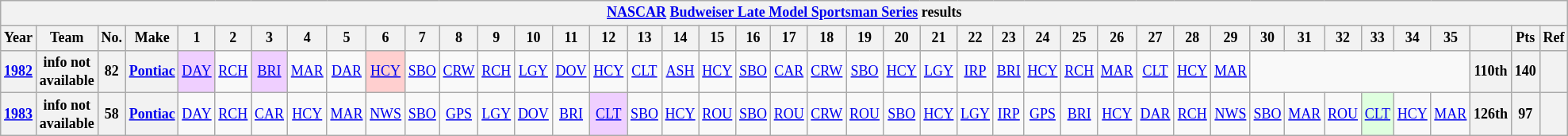<table class="wikitable" style="text-align:center; font-size:75%">
<tr>
<th colspan=42><a href='#'>NASCAR</a> <a href='#'>Budweiser Late Model Sportsman Series</a> results</th>
</tr>
<tr>
<th>Year</th>
<th>Team</th>
<th>No.</th>
<th>Make</th>
<th>1</th>
<th>2</th>
<th>3</th>
<th>4</th>
<th>5</th>
<th>6</th>
<th>7</th>
<th>8</th>
<th>9</th>
<th>10</th>
<th>11</th>
<th>12</th>
<th>13</th>
<th>14</th>
<th>15</th>
<th>16</th>
<th>17</th>
<th>18</th>
<th>19</th>
<th>20</th>
<th>21</th>
<th>22</th>
<th>23</th>
<th>24</th>
<th>25</th>
<th>26</th>
<th>27</th>
<th>28</th>
<th>29</th>
<th>30</th>
<th>31</th>
<th>32</th>
<th>33</th>
<th>34</th>
<th>35</th>
<th></th>
<th>Pts</th>
<th>Ref</th>
</tr>
<tr>
<th><a href='#'>1982</a></th>
<th>info not available</th>
<th>82</th>
<th><a href='#'>Pontiac</a></th>
<td style="background:#EFCFFF;"><a href='#'>DAY</a><br></td>
<td><a href='#'>RCH</a></td>
<td style="background:#EFCFFF;"><a href='#'>BRI</a><br></td>
<td><a href='#'>MAR</a></td>
<td><a href='#'>DAR</a></td>
<td style="background:#FFCFCF;"><a href='#'>HCY</a><br></td>
<td><a href='#'>SBO</a></td>
<td><a href='#'>CRW</a></td>
<td><a href='#'>RCH</a></td>
<td><a href='#'>LGY</a></td>
<td><a href='#'>DOV</a></td>
<td><a href='#'>HCY</a></td>
<td><a href='#'>CLT</a></td>
<td><a href='#'>ASH</a></td>
<td><a href='#'>HCY</a></td>
<td><a href='#'>SBO</a></td>
<td><a href='#'>CAR</a></td>
<td><a href='#'>CRW</a></td>
<td><a href='#'>SBO</a></td>
<td><a href='#'>HCY</a></td>
<td><a href='#'>LGY</a></td>
<td><a href='#'>IRP</a></td>
<td><a href='#'>BRI</a></td>
<td><a href='#'>HCY</a></td>
<td><a href='#'>RCH</a></td>
<td><a href='#'>MAR</a></td>
<td><a href='#'>CLT</a></td>
<td><a href='#'>HCY</a></td>
<td><a href='#'>MAR</a></td>
<td colspan=6></td>
<th>110th</th>
<th>140</th>
<th></th>
</tr>
<tr>
<th><a href='#'>1983</a></th>
<th>info not available</th>
<th>58</th>
<th><a href='#'>Pontiac</a></th>
<td><a href='#'>DAY</a></td>
<td><a href='#'>RCH</a></td>
<td><a href='#'>CAR</a></td>
<td><a href='#'>HCY</a></td>
<td><a href='#'>MAR</a></td>
<td><a href='#'>NWS</a></td>
<td><a href='#'>SBO</a></td>
<td><a href='#'>GPS</a></td>
<td><a href='#'>LGY</a></td>
<td><a href='#'>DOV</a></td>
<td><a href='#'>BRI</a></td>
<td style="background:#EFCFFF;"><a href='#'>CLT</a><br></td>
<td><a href='#'>SBO</a></td>
<td><a href='#'>HCY</a></td>
<td><a href='#'>ROU</a></td>
<td><a href='#'>SBO</a></td>
<td><a href='#'>ROU</a></td>
<td><a href='#'>CRW</a></td>
<td><a href='#'>ROU</a></td>
<td><a href='#'>SBO</a></td>
<td><a href='#'>HCY</a></td>
<td><a href='#'>LGY</a></td>
<td><a href='#'>IRP</a></td>
<td><a href='#'>GPS</a></td>
<td><a href='#'>BRI</a></td>
<td><a href='#'>HCY</a></td>
<td><a href='#'>DAR</a></td>
<td><a href='#'>RCH</a></td>
<td><a href='#'>NWS</a></td>
<td><a href='#'>SBO</a></td>
<td><a href='#'>MAR</a></td>
<td><a href='#'>ROU</a></td>
<td style="background:#DFFFDF;"><a href='#'>CLT</a><br></td>
<td><a href='#'>HCY</a></td>
<td><a href='#'>MAR</a></td>
<th>126th</th>
<th>97</th>
<th></th>
</tr>
</table>
